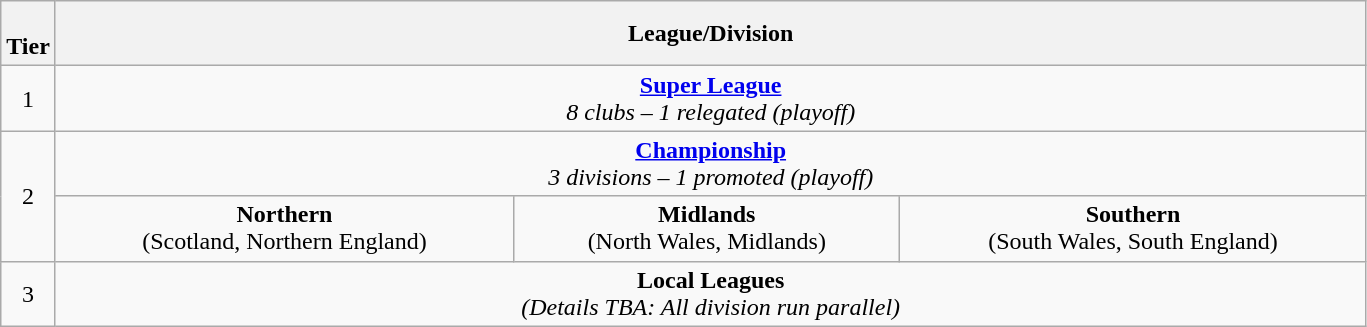<table class="wikitable" style="text-align: center;">
<tr>
<th style="width:4%;"><br>Tier</th>
<th colspan="4">League/Division</th>
</tr>
<tr>
<td>1</td>
<td colspan="3"><strong><a href='#'>Super League</a></strong><br><em>8 clubs – 1 relegated (playoff)</em></td>
</tr>
<tr>
<td rowspan="2">2</td>
<td colspan="3"><strong><a href='#'>Championship</a></strong><br><em>3 divisions – 1 promoted (playoff)</em></td>
</tr>
<tr>
<td><strong>Northern</strong><br>(Scotland, Northern England)</td>
<td><strong>Midlands</strong><br>(North Wales, Midlands)</td>
<td><strong>Southern</strong><br>(South Wales, South England)</td>
</tr>
<tr>
<td>3</td>
<td colspan="3"><strong>Local Leagues</strong><br><em>(Details TBA: All division run parallel)</em></td>
</tr>
</table>
